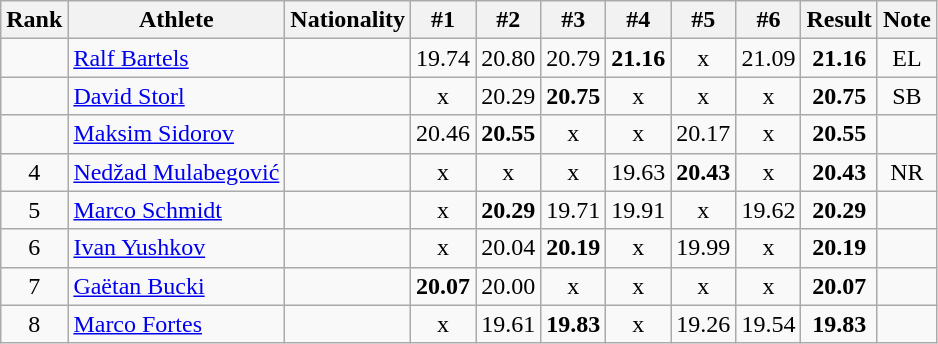<table class="wikitable sortable" style="text-align:center">
<tr>
<th>Rank</th>
<th>Athlete</th>
<th>Nationality</th>
<th>#1</th>
<th>#2</th>
<th>#3</th>
<th>#4</th>
<th>#5</th>
<th>#6</th>
<th>Result</th>
<th>Note</th>
</tr>
<tr>
<td></td>
<td align=left><a href='#'>Ralf Bartels</a></td>
<td align=left></td>
<td>19.74</td>
<td>20.80</td>
<td>20.79</td>
<td><strong>21.16</strong></td>
<td>x</td>
<td>21.09</td>
<td><strong>21.16</strong></td>
<td>EL</td>
</tr>
<tr>
<td></td>
<td align=left><a href='#'>David Storl</a></td>
<td align=left></td>
<td>x</td>
<td>20.29</td>
<td><strong>20.75</strong></td>
<td>x</td>
<td>x</td>
<td>x</td>
<td><strong>20.75</strong></td>
<td>SB</td>
</tr>
<tr>
<td></td>
<td align=left><a href='#'>Maksim Sidorov</a></td>
<td align=left></td>
<td>20.46</td>
<td><strong>20.55</strong></td>
<td>x</td>
<td>x</td>
<td>20.17</td>
<td>x</td>
<td><strong>20.55</strong></td>
<td></td>
</tr>
<tr>
<td>4</td>
<td align=left><a href='#'>Nedžad Mulabegović</a></td>
<td align=left></td>
<td>x</td>
<td>x</td>
<td>x</td>
<td>19.63</td>
<td><strong>20.43</strong></td>
<td>x</td>
<td><strong>20.43</strong></td>
<td>NR</td>
</tr>
<tr>
<td>5</td>
<td align=left><a href='#'>Marco Schmidt</a></td>
<td align=left></td>
<td>x</td>
<td><strong>20.29</strong></td>
<td>19.71</td>
<td>19.91</td>
<td>x</td>
<td>19.62</td>
<td><strong>20.29</strong></td>
<td></td>
</tr>
<tr>
<td>6</td>
<td align=left><a href='#'>Ivan Yushkov</a></td>
<td align=left></td>
<td>x</td>
<td>20.04</td>
<td><strong>20.19</strong></td>
<td>x</td>
<td>19.99</td>
<td>x</td>
<td><strong>20.19</strong></td>
<td></td>
</tr>
<tr>
<td>7</td>
<td align=left><a href='#'>Gaëtan Bucki</a></td>
<td align=left></td>
<td><strong>20.07</strong></td>
<td>20.00</td>
<td>x</td>
<td>x</td>
<td>x</td>
<td>x</td>
<td><strong>20.07</strong></td>
<td></td>
</tr>
<tr>
<td>8</td>
<td align=left><a href='#'>Marco Fortes</a></td>
<td align=left></td>
<td>x</td>
<td>19.61</td>
<td><strong>19.83</strong></td>
<td>x</td>
<td>19.26</td>
<td>19.54</td>
<td><strong>19.83</strong></td>
<td></td>
</tr>
</table>
